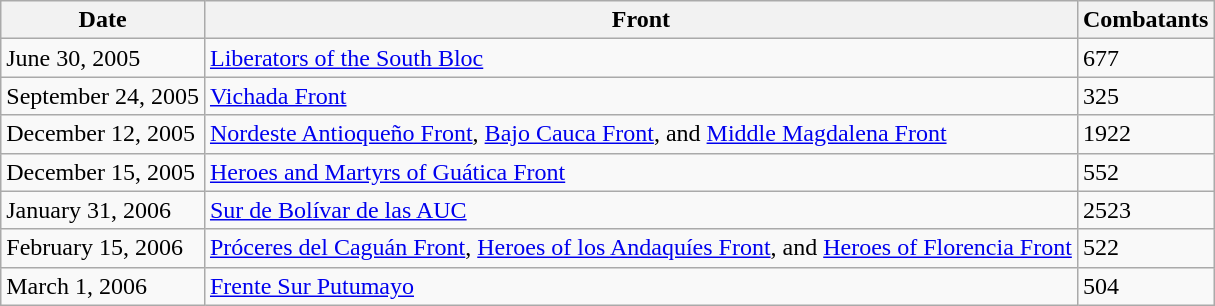<table class="wikitable">
<tr>
<th>Date</th>
<th>Front</th>
<th>Combatants</th>
</tr>
<tr>
<td>June 30, 2005</td>
<td><a href='#'>Liberators of the South Bloc</a></td>
<td>677</td>
</tr>
<tr>
<td>September 24, 2005</td>
<td><a href='#'>Vichada Front</a></td>
<td>325</td>
</tr>
<tr>
<td>December 12, 2005</td>
<td><a href='#'>Nordeste Antioqueño Front</a>, <a href='#'>Bajo Cauca Front</a>, and <a href='#'>Middle Magdalena Front</a></td>
<td>1922</td>
</tr>
<tr>
<td>December 15, 2005</td>
<td><a href='#'>Heroes and Martyrs of Guática Front</a></td>
<td>552</td>
</tr>
<tr>
<td>January 31, 2006</td>
<td><a href='#'>Sur de Bolívar de las AUC</a></td>
<td>2523</td>
</tr>
<tr>
<td>February 15, 2006</td>
<td><a href='#'>Próceres del Caguán Front</a>, <a href='#'>Heroes of los Andaquíes Front</a>, and <a href='#'>Heroes of Florencia Front</a></td>
<td>522</td>
</tr>
<tr>
<td>March 1, 2006</td>
<td><a href='#'>Frente Sur Putumayo</a></td>
<td>504</td>
</tr>
</table>
